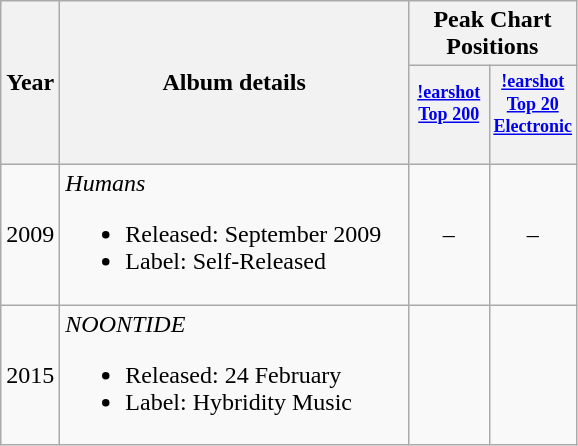<table class="wikitable" style="text-align:left;">
<tr>
<th rowspan="2">Year</th>
<th rowspan="2" style="width:225px;">Album details</th>
<th colspan="2">Peak Chart Positions</th>
</tr>
<tr>
<th style="width:4em;font-size:75%"><a href='#'>!earshot <br>Top 200</a><br><br></th>
<th style="width:4em;font-size:75%"><a href='#'>!earshot <br>Top 20 <br>Electronic</a><br><br></th>
</tr>
<tr>
<td>2009</td>
<td><em>Humans</em><br><ul><li>Released: September 2009</li><li>Label: Self-Released</li></ul></td>
<td style="text-align:center;">–</td>
<td style="text-align:center;">–</td>
</tr>
<tr>
<td>2015</td>
<td><em>NOONTIDE</em><br><ul><li>Released: 24 February</li><li>Label: Hybridity Music</li></ul></td>
<td></td>
<td></td>
</tr>
</table>
